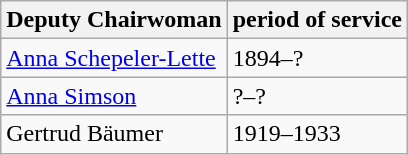<table class="wikitable">
<tr>
<th>Deputy Chairwoman</th>
<th>period of service</th>
</tr>
<tr>
<td><a href='#'>Anna Schepeler-Lette</a></td>
<td>1894–?</td>
</tr>
<tr>
<td><a href='#'>Anna Simson</a></td>
<td>?–?</td>
</tr>
<tr>
<td>Gertrud Bäumer</td>
<td>1919–1933</td>
</tr>
</table>
